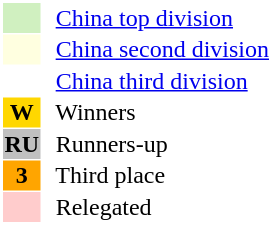<table style="border: 1px solid #ffffff; background-color: #ffffff" cellspacing="1" cellpadding="1">
<tr>
<td bgcolor="#D0F0C0" width="20"></td>
<td bgcolor="#ffffff" align="left">  <a href='#'>China top division</a></td>
</tr>
<tr>
<td bgcolor="#FFFFE0" width="20"></td>
<td bgcolor="#ffffff" align="left">  <a href='#'>China second division</a></td>
</tr>
<tr>
<th bgcolor="#ffffff" width="20"></th>
<td bgcolor="#ffffff" align="left">  <a href='#'>China third division</a></td>
</tr>
<tr>
<th bgcolor="#FFD700" width="20">W</th>
<td bgcolor="#ffffff" align="left">  Winners</td>
</tr>
<tr>
<th bgcolor="#C0C0C0" width="20">RU</th>
<td bgcolor="#ffffff" align="left">  Runners-up</td>
</tr>
<tr>
<th bgcolor="#FFA500" width="20">3</th>
<td bgcolor="#ffffff" align="left">  Third place</td>
</tr>
<tr>
<th bgcolor="#ffcccc" width="20"></th>
<td bgcolor="#ffffff" align="left">  Relegated</td>
</tr>
</table>
